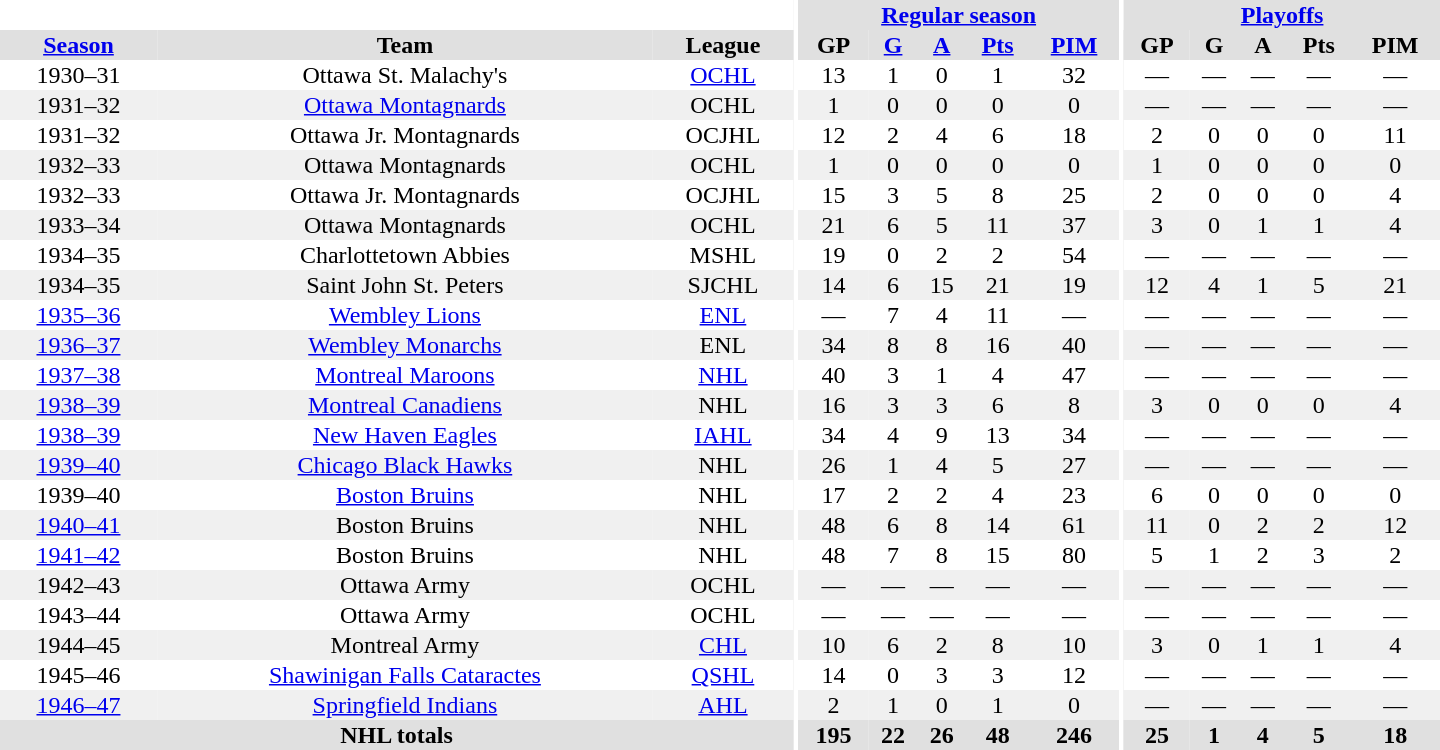<table border="0" cellpadding="1" cellspacing="0" style="text-align:center; width:60em">
<tr bgcolor="#e0e0e0">
<th colspan="3" bgcolor="#ffffff"></th>
<th rowspan="100" bgcolor="#ffffff"></th>
<th colspan="5"><a href='#'>Regular season</a></th>
<th rowspan="100" bgcolor="#ffffff"></th>
<th colspan="5"><a href='#'>Playoffs</a></th>
</tr>
<tr bgcolor="#e0e0e0">
<th><a href='#'>Season</a></th>
<th>Team</th>
<th>League</th>
<th>GP</th>
<th><a href='#'>G</a></th>
<th><a href='#'>A</a></th>
<th><a href='#'>Pts</a></th>
<th><a href='#'>PIM</a></th>
<th>GP</th>
<th>G</th>
<th>A</th>
<th>Pts</th>
<th>PIM</th>
</tr>
<tr>
<td>1930–31</td>
<td>Ottawa St. Malachy's</td>
<td><a href='#'>OCHL</a></td>
<td>13</td>
<td>1</td>
<td>0</td>
<td>1</td>
<td>32</td>
<td>—</td>
<td>—</td>
<td>—</td>
<td>—</td>
<td>—</td>
</tr>
<tr bgcolor="#f0f0f0">
<td>1931–32</td>
<td><a href='#'>Ottawa Montagnards</a></td>
<td>OCHL</td>
<td>1</td>
<td>0</td>
<td>0</td>
<td>0</td>
<td>0</td>
<td>—</td>
<td>—</td>
<td>—</td>
<td>—</td>
<td>—</td>
</tr>
<tr>
<td>1931–32</td>
<td>Ottawa Jr. Montagnards</td>
<td>OCJHL</td>
<td>12</td>
<td>2</td>
<td>4</td>
<td>6</td>
<td>18</td>
<td>2</td>
<td>0</td>
<td>0</td>
<td>0</td>
<td>11</td>
</tr>
<tr bgcolor="#f0f0f0">
<td>1932–33</td>
<td>Ottawa Montagnards</td>
<td>OCHL</td>
<td>1</td>
<td>0</td>
<td>0</td>
<td>0</td>
<td>0</td>
<td>1</td>
<td>0</td>
<td>0</td>
<td>0</td>
<td>0</td>
</tr>
<tr>
<td>1932–33</td>
<td>Ottawa Jr. Montagnards</td>
<td>OCJHL</td>
<td>15</td>
<td>3</td>
<td>5</td>
<td>8</td>
<td>25</td>
<td>2</td>
<td>0</td>
<td>0</td>
<td>0</td>
<td>4</td>
</tr>
<tr bgcolor="#f0f0f0">
<td>1933–34</td>
<td>Ottawa Montagnards</td>
<td>OCHL</td>
<td>21</td>
<td>6</td>
<td>5</td>
<td>11</td>
<td>37</td>
<td>3</td>
<td>0</td>
<td>1</td>
<td>1</td>
<td>4</td>
</tr>
<tr>
<td>1934–35</td>
<td>Charlottetown Abbies</td>
<td>MSHL</td>
<td>19</td>
<td>0</td>
<td>2</td>
<td>2</td>
<td>54</td>
<td>—</td>
<td>—</td>
<td>—</td>
<td>—</td>
<td>—</td>
</tr>
<tr bgcolor="#f0f0f0">
<td>1934–35</td>
<td>Saint John St. Peters</td>
<td>SJCHL</td>
<td>14</td>
<td>6</td>
<td>15</td>
<td>21</td>
<td>19</td>
<td>12</td>
<td>4</td>
<td>1</td>
<td>5</td>
<td>21</td>
</tr>
<tr>
<td><a href='#'>1935–36</a></td>
<td><a href='#'>Wembley Lions</a></td>
<td><a href='#'>ENL</a></td>
<td>—</td>
<td>7</td>
<td>4</td>
<td>11</td>
<td>—</td>
<td>—</td>
<td>—</td>
<td>—</td>
<td>—</td>
<td>—</td>
</tr>
<tr bgcolor="#f0f0f0">
<td><a href='#'>1936–37</a></td>
<td><a href='#'>Wembley Monarchs</a></td>
<td>ENL</td>
<td>34</td>
<td>8</td>
<td>8</td>
<td>16</td>
<td>40</td>
<td>—</td>
<td>—</td>
<td>—</td>
<td>—</td>
<td>—</td>
</tr>
<tr>
<td><a href='#'>1937–38</a></td>
<td><a href='#'>Montreal Maroons</a></td>
<td><a href='#'>NHL</a></td>
<td>40</td>
<td>3</td>
<td>1</td>
<td>4</td>
<td>47</td>
<td>—</td>
<td>—</td>
<td>—</td>
<td>—</td>
<td>—</td>
</tr>
<tr bgcolor="#f0f0f0">
<td><a href='#'>1938–39</a></td>
<td><a href='#'>Montreal Canadiens</a></td>
<td>NHL</td>
<td>16</td>
<td>3</td>
<td>3</td>
<td>6</td>
<td>8</td>
<td>3</td>
<td>0</td>
<td>0</td>
<td>0</td>
<td>4</td>
</tr>
<tr>
<td><a href='#'>1938–39</a></td>
<td><a href='#'>New Haven Eagles</a></td>
<td><a href='#'>IAHL</a></td>
<td>34</td>
<td>4</td>
<td>9</td>
<td>13</td>
<td>34</td>
<td>—</td>
<td>—</td>
<td>—</td>
<td>—</td>
<td>—</td>
</tr>
<tr bgcolor="#f0f0f0">
<td><a href='#'>1939–40</a></td>
<td><a href='#'>Chicago Black Hawks</a></td>
<td>NHL</td>
<td>26</td>
<td>1</td>
<td>4</td>
<td>5</td>
<td>27</td>
<td>—</td>
<td>—</td>
<td>—</td>
<td>—</td>
<td>—</td>
</tr>
<tr>
<td>1939–40</td>
<td><a href='#'>Boston Bruins</a></td>
<td>NHL</td>
<td>17</td>
<td>2</td>
<td>2</td>
<td>4</td>
<td>23</td>
<td>6</td>
<td>0</td>
<td>0</td>
<td>0</td>
<td>0</td>
</tr>
<tr bgcolor="#f0f0f0">
<td><a href='#'>1940–41</a></td>
<td>Boston Bruins</td>
<td>NHL</td>
<td>48</td>
<td>6</td>
<td>8</td>
<td>14</td>
<td>61</td>
<td>11</td>
<td>0</td>
<td>2</td>
<td>2</td>
<td>12</td>
</tr>
<tr>
<td><a href='#'>1941–42</a></td>
<td>Boston Bruins</td>
<td>NHL</td>
<td>48</td>
<td>7</td>
<td>8</td>
<td>15</td>
<td>80</td>
<td>5</td>
<td>1</td>
<td>2</td>
<td>3</td>
<td>2</td>
</tr>
<tr bgcolor="#f0f0f0">
<td>1942–43</td>
<td>Ottawa Army</td>
<td>OCHL</td>
<td>—</td>
<td>—</td>
<td>—</td>
<td>—</td>
<td>—</td>
<td>—</td>
<td>—</td>
<td>—</td>
<td>—</td>
<td>—</td>
</tr>
<tr>
<td>1943–44</td>
<td>Ottawa Army</td>
<td>OCHL</td>
<td>—</td>
<td>—</td>
<td>—</td>
<td>—</td>
<td>—</td>
<td>—</td>
<td>—</td>
<td>—</td>
<td>—</td>
<td>—</td>
</tr>
<tr bgcolor="#f0f0f0">
<td>1944–45</td>
<td>Montreal Army</td>
<td><a href='#'>CHL</a></td>
<td>10</td>
<td>6</td>
<td>2</td>
<td>8</td>
<td>10</td>
<td>3</td>
<td>0</td>
<td>1</td>
<td>1</td>
<td>4</td>
</tr>
<tr>
<td>1945–46</td>
<td><a href='#'>Shawinigan Falls Cataractes</a></td>
<td><a href='#'>QSHL</a></td>
<td>14</td>
<td>0</td>
<td>3</td>
<td>3</td>
<td>12</td>
<td>—</td>
<td>—</td>
<td>—</td>
<td>—</td>
<td>—</td>
</tr>
<tr bgcolor="#f0f0f0">
<td><a href='#'>1946–47</a></td>
<td><a href='#'>Springfield Indians</a></td>
<td><a href='#'>AHL</a></td>
<td>2</td>
<td>1</td>
<td>0</td>
<td>1</td>
<td>0</td>
<td>—</td>
<td>—</td>
<td>—</td>
<td>—</td>
<td>—</td>
</tr>
<tr bgcolor="#e0e0e0">
<th colspan="3">NHL totals</th>
<th>195</th>
<th>22</th>
<th>26</th>
<th>48</th>
<th>246</th>
<th>25</th>
<th>1</th>
<th>4</th>
<th>5</th>
<th>18</th>
</tr>
</table>
